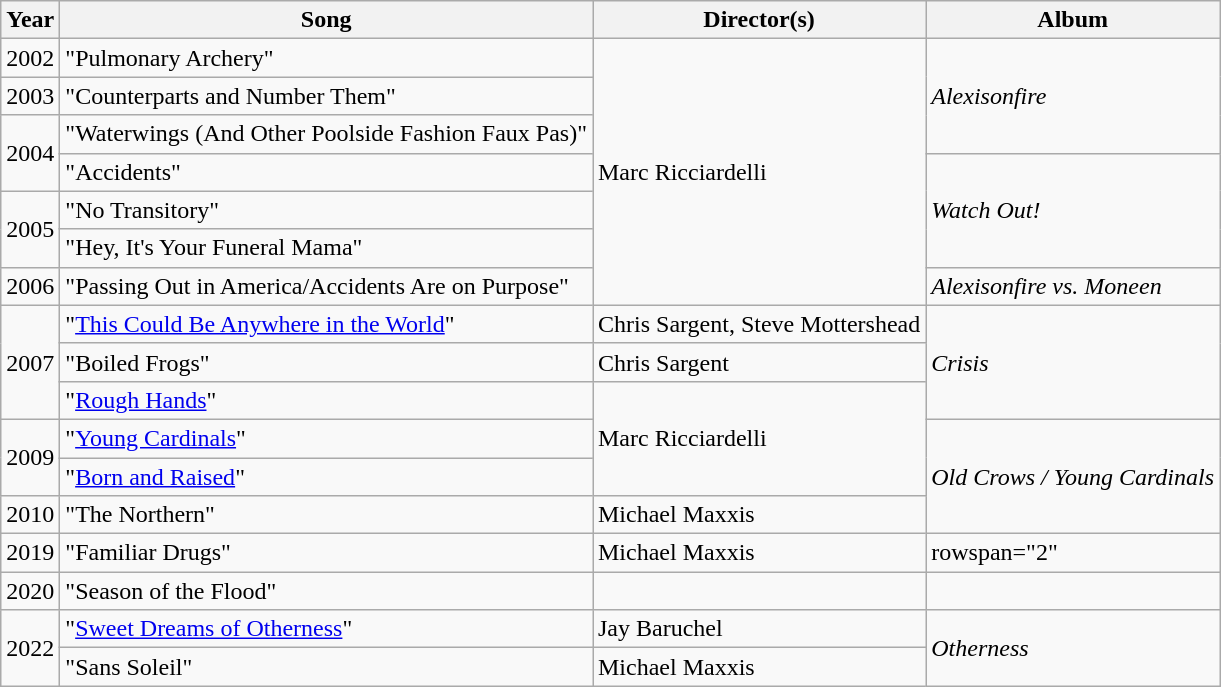<table class="wikitable">
<tr>
<th>Year</th>
<th>Song</th>
<th>Director(s)</th>
<th>Album</th>
</tr>
<tr>
<td>2002</td>
<td>"Pulmonary Archery"</td>
<td rowspan="7">Marc Ricciardelli</td>
<td rowspan="3"><em>Alexisonfire</em></td>
</tr>
<tr>
<td>2003</td>
<td>"Counterparts and Number Them"</td>
</tr>
<tr>
<td rowspan="2">2004</td>
<td>"Waterwings (And Other Poolside Fashion Faux Pas)"</td>
</tr>
<tr>
<td>"Accidents"</td>
<td rowspan="3"><em>Watch Out!</em></td>
</tr>
<tr>
<td rowspan="2">2005</td>
<td>"No Transitory"</td>
</tr>
<tr>
<td>"Hey, It's Your Funeral Mama"</td>
</tr>
<tr>
<td>2006</td>
<td>"Passing Out in America/Accidents Are on Purpose"</td>
<td><em>Alexisonfire vs. Moneen</em></td>
</tr>
<tr>
<td rowspan="3">2007</td>
<td>"<a href='#'>This Could Be Anywhere in the World</a>"</td>
<td>Chris Sargent, Steve Mottershead</td>
<td rowspan="3"><em>Crisis</em></td>
</tr>
<tr>
<td>"Boiled Frogs"</td>
<td>Chris Sargent</td>
</tr>
<tr>
<td>"<a href='#'>Rough Hands</a>"</td>
<td rowspan="3">Marc Ricciardelli</td>
</tr>
<tr>
<td rowspan="2">2009</td>
<td>"<a href='#'>Young Cardinals</a>"</td>
<td rowspan="3"><em>Old Crows / Young Cardinals</em></td>
</tr>
<tr>
<td>"<a href='#'>Born and Raised</a>"</td>
</tr>
<tr>
<td>2010</td>
<td>"The Northern"</td>
<td>Michael Maxxis</td>
</tr>
<tr>
<td>2019</td>
<td>"Familiar Drugs"</td>
<td>Michael Maxxis</td>
<td>rowspan="2" </td>
</tr>
<tr>
<td>2020</td>
<td>"Season of the Flood"</td>
<td></td>
</tr>
<tr>
<td rowspan="2">2022</td>
<td>"<a href='#'>Sweet Dreams of Otherness</a>"</td>
<td>Jay Baruchel</td>
<td rowspan="2"><em>Otherness</em></td>
</tr>
<tr>
<td>"Sans Soleil"</td>
<td>Michael Maxxis</td>
</tr>
</table>
